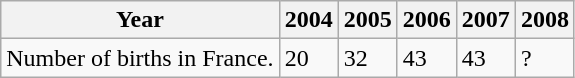<table class="wikitable">
<tr>
<th>Year</th>
<th>2004</th>
<th>2005</th>
<th>2006</th>
<th>2007</th>
<th>2008</th>
</tr>
<tr>
<td>Number of births in France.</td>
<td>20</td>
<td>32</td>
<td>43</td>
<td>43</td>
<td>?</td>
</tr>
</table>
